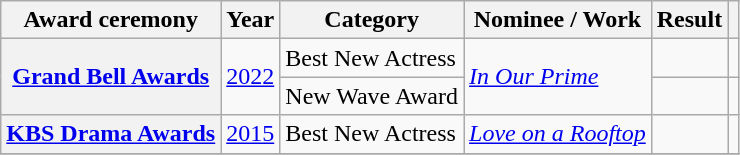<table class="wikitable plainrowheaders sortable">
<tr>
<th scope="col">Award ceremony</th>
<th scope="col">Year</th>
<th scope="col">Category</th>
<th scope="col">Nominee / Work</th>
<th scope="col">Result</th>
<th scope="col" class="unsortable"></th>
</tr>
<tr>
<th scope="row"  rowspan="2"><a href='#'>Grand Bell Awards</a></th>
<td style="text-align:center" rowspan="2"><a href='#'>2022</a></td>
<td>Best New Actress</td>
<td rowspan=2><em><a href='#'>In Our Prime</a></em></td>
<td></td>
<td style="text-align:center"></td>
</tr>
<tr>
<td>New Wave Award</td>
<td></td>
<td style="text-align:center"></td>
</tr>
<tr>
<th scope="row"  rowspan="1"><a href='#'>KBS Drama Awards</a></th>
<td style="text-align:center"><a href='#'>2015</a></td>
<td>Best New Actress</td>
<td><em><a href='#'>Love on a Rooftop</a></em></td>
<td></td>
<td></td>
</tr>
<tr>
</tr>
</table>
